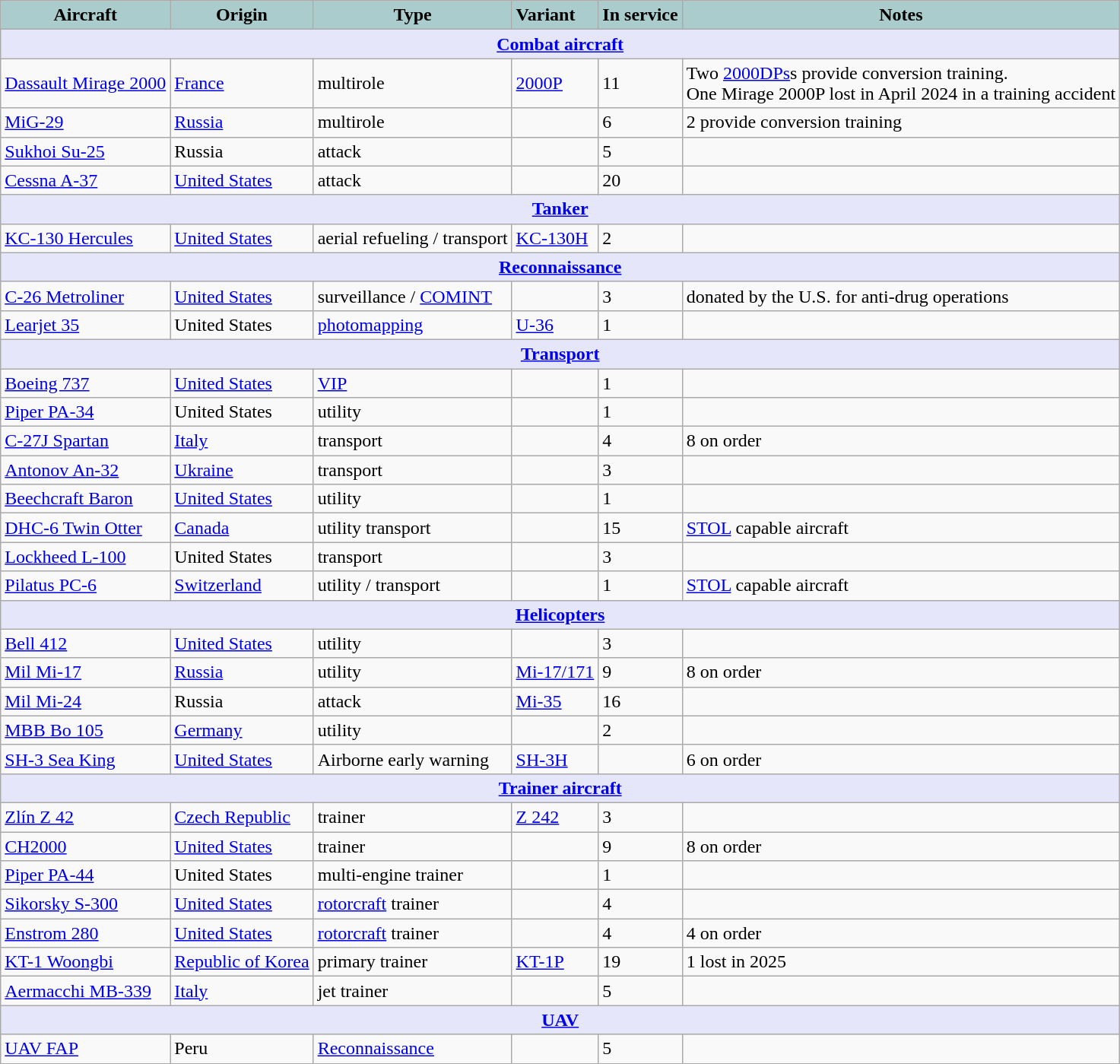<table class="wikitable">
<tr>
<th style="text-align:center; background:#acc;">Aircraft</th>
<th style="text-align: center; background:#acc;">Origin</th>
<th style="text-align:l center; background:#acc;">Type</th>
<th style="text-align:left; background:#acc;">Variant</th>
<th style="text-align:center; background:#acc;">In service</th>
<th style="text-align: center; background:#acc;">Notes</th>
</tr>
<tr>
<th colspan="6" style="align: center; background: lavender;"><a href='#'>Combat aircraft</a></th>
</tr>
<tr>
<td><a href='#'>Dassault Mirage 2000</a></td>
<td><a href='#'>France</a></td>
<td>multirole</td>
<td><a href='#'>2000P</a></td>
<td>11</td>
<td>Two <a href='#'>2000DPs</a>s provide conversion training.<br>One Mirage 2000P lost in April 2024 in a training accident</td>
</tr>
<tr>
<td><a href='#'>MiG-29</a></td>
<td><a href='#'>Russia</a></td>
<td>multirole</td>
<td></td>
<td>6</td>
<td>2 provide conversion training</td>
</tr>
<tr>
<td><a href='#'>Sukhoi Su-25</a></td>
<td>Russia</td>
<td>attack</td>
<td></td>
<td>5</td>
<td></td>
</tr>
<tr>
<td><a href='#'>Cessna A-37</a></td>
<td><a href='#'>United States</a></td>
<td>attack</td>
<td></td>
<td>20</td>
<td></td>
</tr>
<tr>
<th colspan="6" style="align: center; background: lavender;"><a href='#'>Tanker</a></th>
</tr>
<tr>
<td><a href='#'>KC-130 Hercules</a></td>
<td><a href='#'>United States</a></td>
<td>aerial refueling / transport</td>
<td><a href='#'>KC-130H</a></td>
<td>2</td>
</tr>
<tr>
<th colspan="6" style="align: center; background: lavender;"><a href='#'>Reconnaissance</a></th>
</tr>
<tr>
<td><a href='#'>C-26 Metroliner</a></td>
<td><a href='#'>United States</a></td>
<td>surveillance / <a href='#'>COMINT</a></td>
<td></td>
<td>3</td>
<td>donated by the U.S. for anti-drug operations</td>
</tr>
<tr>
<td><a href='#'>Learjet 35</a></td>
<td>United States</td>
<td><a href='#'>photomapping</a></td>
<td><a href='#'>U-36</a></td>
<td>1</td>
<td></td>
</tr>
<tr>
<th colspan="6" style="align: center; background: lavender;"><a href='#'>Transport</a></th>
</tr>
<tr>
<td><a href='#'>Boeing 737</a></td>
<td><a href='#'>United States</a></td>
<td><a href='#'>VIP</a></td>
<td></td>
<td>1</td>
<td></td>
</tr>
<tr>
<td><a href='#'>Piper PA-34</a></td>
<td>United States</td>
<td>utility</td>
<td></td>
<td>1</td>
<td></td>
</tr>
<tr>
<td><a href='#'>C-27J Spartan</a></td>
<td><a href='#'>Italy</a></td>
<td>transport</td>
<td></td>
<td>4</td>
<td>8 on order</td>
</tr>
<tr>
<td><a href='#'>Antonov An-32</a></td>
<td><a href='#'>Ukraine</a></td>
<td>transport</td>
<td></td>
<td>3</td>
<td></td>
</tr>
<tr>
<td><a href='#'>Beechcraft Baron</a></td>
<td><a href='#'>United States</a></td>
<td>utility</td>
<td></td>
<td>1</td>
<td></td>
</tr>
<tr>
<td><a href='#'>DHC-6 Twin Otter</a></td>
<td><a href='#'>Canada</a></td>
<td>utility transport</td>
<td></td>
<td>15</td>
<td><a href='#'>STOL</a> capable aircraft</td>
</tr>
<tr>
<td><a href='#'>Lockheed L-100</a></td>
<td>United States</td>
<td>transport</td>
<td></td>
<td>3</td>
<td></td>
</tr>
<tr>
<td><a href='#'>Pilatus PC-6</a></td>
<td><a href='#'>Switzerland</a></td>
<td>utility / transport</td>
<td></td>
<td>1</td>
<td><a href='#'>STOL</a> capable aircraft</td>
</tr>
<tr>
<th colspan="6" style="align: center; background: lavender;"><a href='#'>Helicopters</a></th>
</tr>
<tr>
<td><a href='#'>Bell 412</a></td>
<td><a href='#'>United States</a></td>
<td>utility</td>
<td></td>
<td>3</td>
<td></td>
</tr>
<tr>
<td><a href='#'>Mil Mi-17</a></td>
<td><a href='#'>Russia</a></td>
<td>utility</td>
<td><a href='#'>Mi-17/171</a></td>
<td>9</td>
<td>8 on order</td>
</tr>
<tr>
<td><a href='#'>Mil Mi-24</a></td>
<td>Russia</td>
<td>attack</td>
<td><a href='#'>Mi-35</a></td>
<td>16</td>
<td></td>
</tr>
<tr>
<td><a href='#'>MBB Bo 105</a></td>
<td><a href='#'>Germany</a></td>
<td>utility</td>
<td></td>
<td>2</td>
<td></td>
</tr>
<tr>
<td><a href='#'>SH-3 Sea King</a></td>
<td><a href='#'>United States</a></td>
<td>Airborne early warning</td>
<td><a href='#'>SH-3H</a></td>
<td></td>
<td>6 on order</td>
</tr>
<tr>
<th colspan="6" style="align: center; background: lavender;"><a href='#'>Trainer aircraft</a></th>
</tr>
<tr>
<td><a href='#'>Zlín Z 42</a></td>
<td><a href='#'>Czech Republic</a></td>
<td>trainer</td>
<td><a href='#'>Z 242</a></td>
<td>3</td>
<td></td>
</tr>
<tr>
<td><a href='#'>CH2000</a></td>
<td><a href='#'>United States</a></td>
<td>trainer</td>
<td></td>
<td>9</td>
<td>8 on order</td>
</tr>
<tr>
<td><a href='#'>Piper PA-44</a></td>
<td>United States</td>
<td>multi-engine trainer</td>
<td></td>
<td>1</td>
<td></td>
</tr>
<tr>
<td><a href='#'>Sikorsky S-300</a></td>
<td><a href='#'>United States</a></td>
<td><a href='#'>rotorcraft</a> trainer</td>
<td></td>
<td>4</td>
<td></td>
</tr>
<tr>
<td><a href='#'>Enstrom 280</a></td>
<td><a href='#'>United States</a></td>
<td><a href='#'>rotorcraft</a> trainer</td>
<td></td>
<td>4</td>
<td>4 on order</td>
</tr>
<tr>
<td><a href='#'>KT-1 Woongbi</a></td>
<td><a href='#'>Republic of Korea</a></td>
<td>primary trainer</td>
<td><a href='#'>KT-1P</a></td>
<td>19</td>
<td>1 lost in 2025</td>
</tr>
<tr>
<td><a href='#'>Aermacchi MB-339</a></td>
<td><a href='#'>Italy</a></td>
<td>jet trainer</td>
<td></td>
<td>5</td>
<td></td>
</tr>
<tr>
<th colspan="6" style="align: center; background: lavender;"><a href='#'>UAV</a></th>
</tr>
<tr>
<td><a href='#'>UAV FAP</a></td>
<td>Peru</td>
<td><a href='#'>Reconnaissance</a></td>
<td></td>
<td>5</td>
</tr>
</table>
